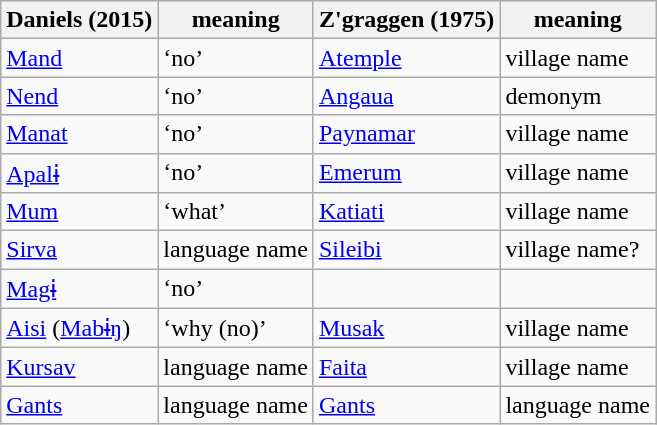<table class="wikitable sortable">
<tr>
<th>Daniels (2015)</th>
<th>meaning</th>
<th>Z'graggen (1975)</th>
<th>meaning</th>
</tr>
<tr>
<td><a href='#'>Mand</a></td>
<td>‘no’</td>
<td><a href='#'>Atemple</a></td>
<td>village name</td>
</tr>
<tr>
<td><a href='#'>Nend</a></td>
<td>‘no’</td>
<td><a href='#'>Angaua</a></td>
<td>demonym</td>
</tr>
<tr>
<td><a href='#'>Manat</a></td>
<td>‘no’</td>
<td><a href='#'>Paynamar</a></td>
<td>village name</td>
</tr>
<tr>
<td><a href='#'>Apalɨ</a></td>
<td>‘no’</td>
<td><a href='#'>Emerum</a></td>
<td>village name</td>
</tr>
<tr>
<td><a href='#'>Mum</a></td>
<td>‘what’</td>
<td><a href='#'>Katiati</a></td>
<td>village name</td>
</tr>
<tr>
<td><a href='#'>Sirva</a></td>
<td>language name</td>
<td><a href='#'>Sileibi</a></td>
<td>village name?</td>
</tr>
<tr>
<td><a href='#'>Magɨ</a></td>
<td>‘no’</td>
<td></td>
<td></td>
</tr>
<tr>
<td><a href='#'>Aisi</a> (<a href='#'>Mabɨŋ</a>)</td>
<td>‘why (no)’</td>
<td><a href='#'>Musak</a></td>
<td>village name</td>
</tr>
<tr>
<td><a href='#'>Kursav</a></td>
<td>language name</td>
<td><a href='#'>Faita</a></td>
<td>village name</td>
</tr>
<tr>
<td><a href='#'>Gants</a></td>
<td>language name</td>
<td><a href='#'>Gants</a></td>
<td>language name</td>
</tr>
</table>
